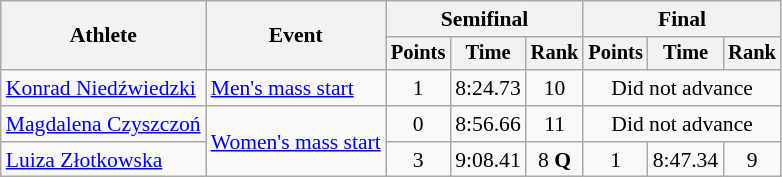<table class="wikitable" style="font-size:90%">
<tr>
<th rowspan=2>Athlete</th>
<th rowspan=2>Event</th>
<th colspan="3">Semifinal</th>
<th colspan="3">Final</th>
</tr>
<tr style="font-size:95%">
<th>Points</th>
<th>Time</th>
<th>Rank</th>
<th>Points</th>
<th>Time</th>
<th>Rank</th>
</tr>
<tr align=center>
<td align=left><a href='#'>Konrad Niedźwiedzki</a></td>
<td align=left><a href='#'>Men's mass start</a></td>
<td>1</td>
<td>8:24.73</td>
<td>10</td>
<td colspan=3>Did not advance</td>
</tr>
<tr align=center>
<td align=left><a href='#'>Magdalena Czyszczoń</a></td>
<td align=left rowspan=2><a href='#'>Women's mass start</a></td>
<td>0</td>
<td>8:56.66</td>
<td>11</td>
<td colspan=3>Did not advance</td>
</tr>
<tr align=center>
<td align=left><a href='#'>Luiza Złotkowska</a></td>
<td>3</td>
<td>9:08.41</td>
<td>8 <strong>Q</strong></td>
<td>1</td>
<td>8:47.34</td>
<td>9</td>
</tr>
</table>
